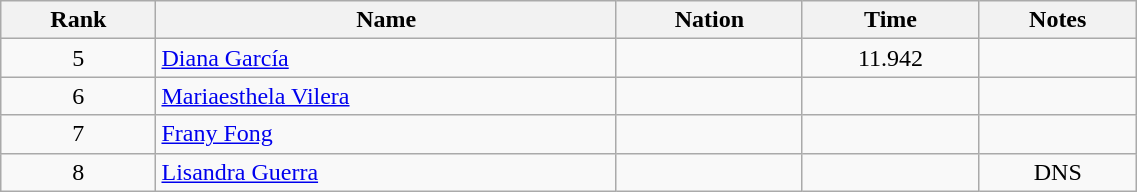<table class="wikitable sortable" style="text-align:center"  width=60%>
<tr>
<th>Rank</th>
<th>Name</th>
<th>Nation</th>
<th>Time</th>
<th>Notes</th>
</tr>
<tr>
<td>5</td>
<td align=left><a href='#'>Diana García</a></td>
<td align=left></td>
<td>11.942</td>
<td></td>
</tr>
<tr>
<td>6</td>
<td align=left><a href='#'>Mariaesthela Vilera</a></td>
<td align=left></td>
<td></td>
<td></td>
</tr>
<tr>
<td>7</td>
<td align=left><a href='#'>Frany Fong</a></td>
<td align=left></td>
<td></td>
<td></td>
</tr>
<tr>
<td>8</td>
<td align=left><a href='#'>Lisandra Guerra</a></td>
<td align=left></td>
<td></td>
<td>DNS</td>
</tr>
</table>
